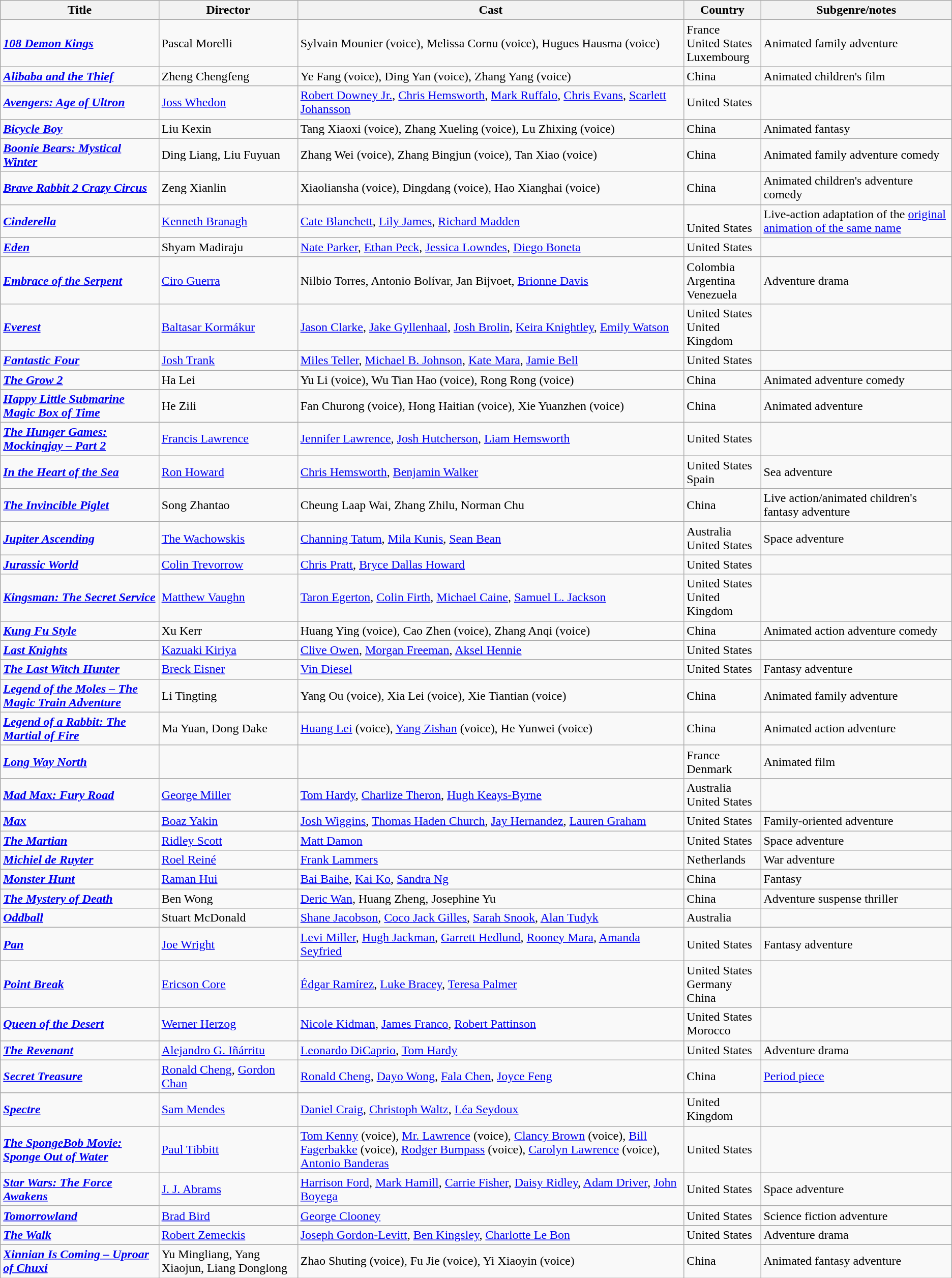<table class="wikitable">
<tr>
<th>Title</th>
<th>Director</th>
<th>Cast</th>
<th>Country</th>
<th>Subgenre/notes</th>
</tr>
<tr>
<td><strong><em><a href='#'>108 Demon Kings</a></em></strong></td>
<td>Pascal Morelli</td>
<td>Sylvain Mounier (voice), Melissa Cornu (voice), Hugues Hausma (voice)</td>
<td>France<br>United States<br>Luxembourg</td>
<td>Animated family adventure</td>
</tr>
<tr>
<td><strong><em><a href='#'>Alibaba and the Thief</a></em></strong></td>
<td>Zheng Chengfeng</td>
<td>Ye Fang (voice), Ding Yan (voice), Zhang Yang (voice)</td>
<td>China</td>
<td>Animated children's film</td>
</tr>
<tr>
<td><strong><em><a href='#'>Avengers: Age of Ultron</a></em></strong></td>
<td><a href='#'>Joss Whedon</a></td>
<td><a href='#'>Robert Downey Jr.</a>, <a href='#'>Chris Hemsworth</a>, <a href='#'>Mark Ruffalo</a>, <a href='#'>Chris Evans</a>, <a href='#'>Scarlett Johansson</a></td>
<td>United States</td>
<td></td>
</tr>
<tr>
<td><strong><em><a href='#'>Bicycle Boy</a></em></strong></td>
<td>Liu Kexin</td>
<td>Tang Xiaoxi (voice), Zhang Xueling (voice), Lu Zhixing (voice)</td>
<td>China</td>
<td>Animated fantasy</td>
</tr>
<tr>
<td><strong><em><a href='#'>Boonie Bears: Mystical Winter</a></em></strong></td>
<td>Ding Liang, Liu Fuyuan</td>
<td>Zhang Wei (voice), Zhang Bingjun (voice), Tan Xiao (voice)</td>
<td>China</td>
<td>Animated family adventure comedy</td>
</tr>
<tr>
<td><strong><em><a href='#'>Brave Rabbit 2 Crazy Circus</a></em></strong></td>
<td>Zeng Xianlin</td>
<td>Xiaoliansha (voice), Dingdang (voice), Hao Xianghai (voice)</td>
<td>China</td>
<td>Animated children's adventure comedy</td>
</tr>
<tr>
<td><strong><em><a href='#'>Cinderella</a></em></strong></td>
<td><a href='#'>Kenneth Branagh</a></td>
<td><a href='#'>Cate Blanchett</a>, <a href='#'>Lily James</a>, <a href='#'>Richard Madden</a></td>
<td><br>United States</td>
<td>Live-action adaptation of the <a href='#'>original animation of the same name</a></td>
</tr>
<tr>
<td><strong><em><a href='#'>Eden</a></em></strong></td>
<td>Shyam Madiraju</td>
<td><a href='#'>Nate Parker</a>, <a href='#'>Ethan Peck</a>, <a href='#'>Jessica Lowndes</a>, <a href='#'>Diego Boneta</a></td>
<td>United States</td>
<td></td>
</tr>
<tr>
<td><strong><em><a href='#'>Embrace of the Serpent</a></em></strong></td>
<td><a href='#'>Ciro Guerra</a></td>
<td>Nilbio Torres, Antonio Bolívar, Jan Bijvoet, <a href='#'>Brionne Davis</a></td>
<td>Colombia<br>Argentina<br>Venezuela</td>
<td>Adventure drama</td>
</tr>
<tr>
<td><strong><em><a href='#'>Everest</a></em></strong></td>
<td><a href='#'>Baltasar Kormákur</a></td>
<td><a href='#'>Jason Clarke</a>, <a href='#'>Jake Gyllenhaal</a>, <a href='#'>Josh Brolin</a>, <a href='#'>Keira Knightley</a>, <a href='#'>Emily Watson</a></td>
<td>United States<br>United Kingdom</td>
<td></td>
</tr>
<tr>
<td><strong><em><a href='#'>Fantastic Four</a></em></strong></td>
<td><a href='#'>Josh Trank</a></td>
<td><a href='#'>Miles Teller</a>, <a href='#'>Michael B. Johnson</a>, <a href='#'>Kate Mara</a>, <a href='#'>Jamie Bell</a></td>
<td>United States</td>
<td></td>
</tr>
<tr>
<td><strong><em><a href='#'>The Grow 2</a></em></strong></td>
<td>Ha Lei</td>
<td>Yu Li (voice), Wu Tian Hao (voice), Rong Rong (voice)</td>
<td>China</td>
<td>Animated adventure comedy</td>
</tr>
<tr>
<td><strong><em><a href='#'>Happy Little Submarine Magic Box of Time</a></em></strong></td>
<td>He Zili</td>
<td>Fan Churong (voice), Hong Haitian (voice), Xie Yuanzhen (voice)</td>
<td>China</td>
<td>Animated adventure</td>
</tr>
<tr>
<td><strong><em><a href='#'>The Hunger Games: Mockingjay – Part 2</a></em></strong></td>
<td><a href='#'>Francis Lawrence</a></td>
<td><a href='#'>Jennifer Lawrence</a>, <a href='#'>Josh Hutcherson</a>, <a href='#'>Liam Hemsworth</a></td>
<td>United States</td>
<td></td>
</tr>
<tr>
<td><strong><em><a href='#'>In the Heart of the Sea</a></em></strong></td>
<td><a href='#'>Ron Howard</a></td>
<td><a href='#'>Chris Hemsworth</a>, <a href='#'>Benjamin Walker</a></td>
<td>United States<br>Spain</td>
<td>Sea adventure</td>
</tr>
<tr>
<td><strong><em><a href='#'>The Invincible Piglet</a></em></strong></td>
<td>Song Zhantao</td>
<td>Cheung Laap Wai, Zhang Zhilu, Norman Chu</td>
<td>China</td>
<td>Live action/animated children's fantasy adventure</td>
</tr>
<tr>
<td><strong><em><a href='#'>Jupiter Ascending</a></em></strong></td>
<td><a href='#'>The Wachowskis</a></td>
<td><a href='#'>Channing Tatum</a>, <a href='#'>Mila Kunis</a>, <a href='#'>Sean Bean</a></td>
<td>Australia<br>United States</td>
<td>Space adventure</td>
</tr>
<tr>
<td><strong><em><a href='#'>Jurassic World</a></em></strong></td>
<td><a href='#'>Colin Trevorrow</a></td>
<td><a href='#'>Chris Pratt</a>, <a href='#'>Bryce Dallas Howard</a></td>
<td>United States</td>
<td></td>
</tr>
<tr>
<td><strong><em><a href='#'>Kingsman: The Secret Service</a></em></strong></td>
<td><a href='#'>Matthew Vaughn</a></td>
<td><a href='#'>Taron Egerton</a>, <a href='#'>Colin Firth</a>, <a href='#'>Michael Caine</a>, <a href='#'>Samuel L. Jackson</a></td>
<td>United States<br>United Kingdom</td>
<td></td>
</tr>
<tr>
<td><strong><em><a href='#'>Kung Fu Style</a></em></strong></td>
<td>Xu Kerr</td>
<td>Huang Ying (voice), Cao Zhen (voice), Zhang Anqi (voice)</td>
<td>China</td>
<td>Animated action adventure comedy</td>
</tr>
<tr>
<td><strong><em><a href='#'>Last Knights</a></em></strong></td>
<td><a href='#'>Kazuaki Kiriya</a></td>
<td><a href='#'>Clive Owen</a>, <a href='#'>Morgan Freeman</a>, <a href='#'>Aksel Hennie</a></td>
<td>United States</td>
<td></td>
</tr>
<tr>
<td><strong><em><a href='#'>The Last Witch Hunter</a></em></strong></td>
<td><a href='#'>Breck Eisner</a></td>
<td><a href='#'>Vin Diesel</a></td>
<td>United States</td>
<td>Fantasy adventure</td>
</tr>
<tr>
<td><strong><em><a href='#'>Legend of the Moles – The Magic Train Adventure</a></em></strong></td>
<td>Li Tingting</td>
<td>Yang Ou (voice), Xia Lei (voice), Xie Tiantian (voice)</td>
<td>China</td>
<td>Animated family adventure</td>
</tr>
<tr>
<td><strong><em><a href='#'>Legend of a Rabbit: The Martial of Fire</a></em></strong></td>
<td>Ma Yuan, Dong Dake</td>
<td><a href='#'>Huang Lei</a> (voice), <a href='#'>Yang Zishan</a> (voice), He Yunwei (voice)</td>
<td>China</td>
<td>Animated action adventure</td>
</tr>
<tr>
<td><strong><em><a href='#'>Long Way North</a></em></strong></td>
<td></td>
<td></td>
<td>France<br>Denmark</td>
<td>Animated film</td>
</tr>
<tr>
<td><strong><em><a href='#'>Mad Max: Fury Road</a></em></strong></td>
<td><a href='#'>George Miller</a></td>
<td><a href='#'>Tom Hardy</a>, <a href='#'>Charlize Theron</a>, <a href='#'>Hugh Keays-Byrne</a></td>
<td>Australia<br>United States</td>
<td></td>
</tr>
<tr>
<td><strong><em><a href='#'>Max</a></em></strong></td>
<td><a href='#'>Boaz Yakin</a></td>
<td><a href='#'>Josh Wiggins</a>, <a href='#'>Thomas Haden Church</a>, <a href='#'>Jay Hernandez</a>, <a href='#'>Lauren Graham</a></td>
<td>United States</td>
<td>Family-oriented adventure</td>
</tr>
<tr>
<td><strong><em><a href='#'>The Martian</a></em></strong></td>
<td><a href='#'>Ridley Scott</a></td>
<td><a href='#'>Matt Damon</a></td>
<td>United States</td>
<td>Space adventure</td>
</tr>
<tr>
<td><strong><em><a href='#'>Michiel de Ruyter</a></em></strong></td>
<td><a href='#'>Roel Reiné</a></td>
<td><a href='#'>Frank Lammers</a></td>
<td>Netherlands</td>
<td>War adventure</td>
</tr>
<tr>
<td><strong><em><a href='#'>Monster Hunt</a></em></strong></td>
<td><a href='#'>Raman Hui</a></td>
<td><a href='#'>Bai Baihe</a>, <a href='#'>Kai Ko</a>, <a href='#'>Sandra Ng</a></td>
<td>China</td>
<td>Fantasy</td>
</tr>
<tr>
<td><strong><em><a href='#'>The Mystery of Death</a></em></strong></td>
<td>Ben Wong</td>
<td><a href='#'>Deric Wan</a>, Huang Zheng, Josephine Yu</td>
<td>China</td>
<td>Adventure suspense thriller</td>
</tr>
<tr>
<td><strong><em><a href='#'>Oddball</a></em></strong></td>
<td>Stuart McDonald</td>
<td><a href='#'>Shane Jacobson</a>, <a href='#'>Coco Jack Gilles</a>, <a href='#'>Sarah Snook</a>, <a href='#'>Alan Tudyk</a></td>
<td>Australia</td>
<td></td>
</tr>
<tr>
<td><strong><em><a href='#'>Pan</a></em></strong></td>
<td><a href='#'>Joe Wright</a></td>
<td><a href='#'>Levi Miller</a>, <a href='#'>Hugh Jackman</a>, <a href='#'>Garrett Hedlund</a>, <a href='#'>Rooney Mara</a>, <a href='#'>Amanda Seyfried</a></td>
<td>United States</td>
<td>Fantasy adventure</td>
</tr>
<tr>
<td><strong><em><a href='#'>Point Break</a></em></strong></td>
<td><a href='#'>Ericson Core</a></td>
<td><a href='#'>Édgar Ramírez</a>, <a href='#'>Luke Bracey</a>, <a href='#'>Teresa Palmer</a></td>
<td>United States<br>Germany<br>China</td>
<td></td>
</tr>
<tr>
<td><strong><em><a href='#'>Queen of the Desert</a></em></strong></td>
<td><a href='#'>Werner Herzog</a></td>
<td><a href='#'>Nicole Kidman</a>, <a href='#'>James Franco</a>, <a href='#'>Robert Pattinson</a></td>
<td>United States<br>Morocco</td>
<td></td>
</tr>
<tr>
<td><strong><em><a href='#'>The Revenant</a></em></strong></td>
<td><a href='#'>Alejandro G. Iñárritu</a></td>
<td><a href='#'>Leonardo DiCaprio</a>, <a href='#'>Tom Hardy</a></td>
<td>United States</td>
<td>Adventure drama</td>
</tr>
<tr>
<td><strong><em><a href='#'>Secret Treasure</a></em></strong></td>
<td><a href='#'>Ronald Cheng</a>, <a href='#'>Gordon Chan</a></td>
<td><a href='#'>Ronald Cheng</a>, <a href='#'>Dayo Wong</a>, <a href='#'>Fala Chen</a>, <a href='#'>Joyce Feng</a></td>
<td>China</td>
<td><a href='#'>Period piece</a></td>
</tr>
<tr>
<td><strong><em><a href='#'>Spectre</a></em></strong></td>
<td><a href='#'>Sam Mendes</a></td>
<td><a href='#'>Daniel Craig</a>, <a href='#'>Christoph Waltz</a>, <a href='#'>Léa Seydoux</a></td>
<td>United Kingdom</td>
<td></td>
</tr>
<tr>
<td><strong><em><a href='#'>The SpongeBob Movie: Sponge Out of Water</a></em></strong></td>
<td><a href='#'>Paul Tibbitt</a></td>
<td><a href='#'>Tom Kenny</a> (voice), <a href='#'>Mr. Lawrence</a> (voice), <a href='#'>Clancy Brown</a> (voice), <a href='#'>Bill Fagerbakke</a> (voice), <a href='#'>Rodger Bumpass</a> (voice), <a href='#'>Carolyn Lawrence</a> (voice), <a href='#'>Antonio Banderas</a></td>
<td>United States</td>
<td></td>
</tr>
<tr>
<td><strong><em><a href='#'>Star Wars: The Force Awakens</a></em></strong></td>
<td><a href='#'>J. J. Abrams</a></td>
<td><a href='#'>Harrison Ford</a>, <a href='#'>Mark Hamill</a>, <a href='#'>Carrie Fisher</a>, <a href='#'>Daisy Ridley</a>, <a href='#'>Adam Driver</a>, <a href='#'>John Boyega</a></td>
<td>United States</td>
<td>Space adventure</td>
</tr>
<tr>
<td><strong><em><a href='#'>Tomorrowland</a></em></strong></td>
<td><a href='#'>Brad Bird</a></td>
<td><a href='#'>George Clooney</a></td>
<td>United States</td>
<td>Science fiction adventure</td>
</tr>
<tr>
<td><strong><em><a href='#'>The Walk</a></em></strong></td>
<td><a href='#'>Robert Zemeckis</a></td>
<td><a href='#'>Joseph Gordon-Levitt</a>, <a href='#'>Ben Kingsley</a>, <a href='#'>Charlotte Le Bon</a></td>
<td>United States</td>
<td>Adventure drama</td>
</tr>
<tr>
<td><strong><em><a href='#'>Xinnian Is Coming – Uproar of Chuxi</a></em></strong></td>
<td>Yu Mingliang, Yang Xiaojun, Liang Donglong</td>
<td>Zhao Shuting (voice), Fu Jie (voice), Yi Xiaoyin (voice)</td>
<td>China</td>
<td>Animated fantasy adventure</td>
</tr>
</table>
